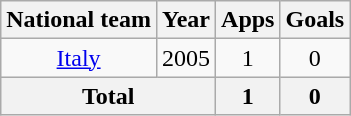<table class="wikitable" style="text-align:center">
<tr>
<th>National team</th>
<th>Year</th>
<th>Apps</th>
<th>Goals</th>
</tr>
<tr>
<td><a href='#'>Italy</a></td>
<td>2005</td>
<td>1</td>
<td>0</td>
</tr>
<tr>
<th colspan="2">Total</th>
<th>1</th>
<th>0</th>
</tr>
</table>
